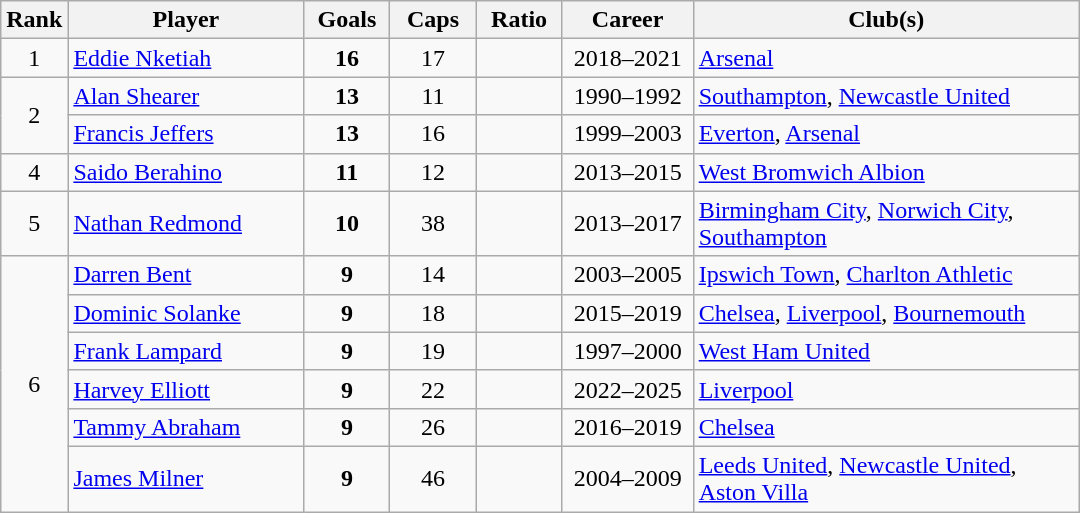<table class="wikitable sortable" style="text-align:center;">
<tr>
<th width=25px>Rank</th>
<th style="width:150px;">Player</th>
<th width=50px>Goals</th>
<th width=50px>Caps</th>
<th width=50px>Ratio</th>
<th width=80px>Career</th>
<th style="width:250px;">Club(s)</th>
</tr>
<tr>
<td>1</td>
<td style="text-align:left;"><a href='#'>Eddie Nketiah</a></td>
<td><strong>16</strong></td>
<td>17</td>
<td></td>
<td>2018–2021</td>
<td align="left"><a href='#'>Arsenal</a></td>
</tr>
<tr>
<td rowspan="2">2</td>
<td style="text-align:left;"><a href='#'>Alan Shearer</a></td>
<td><strong>13</strong></td>
<td>11</td>
<td></td>
<td>1990–1992</td>
<td align="left"><a href='#'>Southampton</a>, <a href='#'>Newcastle United</a></td>
</tr>
<tr>
<td style="text-align:left;"><a href='#'>Francis Jeffers</a></td>
<td><strong>13</strong></td>
<td>16</td>
<td></td>
<td>1999–2003</td>
<td align="left"><a href='#'>Everton</a>, <a href='#'>Arsenal</a></td>
</tr>
<tr>
<td>4</td>
<td style="text-align:left;"><a href='#'>Saido Berahino</a></td>
<td><strong>11</strong></td>
<td>12</td>
<td></td>
<td>2013–2015</td>
<td align="left"><a href='#'>West Bromwich Albion</a></td>
</tr>
<tr>
<td>5</td>
<td style="text-align:left;"><a href='#'>Nathan Redmond</a></td>
<td><strong>10</strong></td>
<td>38</td>
<td></td>
<td>2013–2017</td>
<td align="left"><a href='#'>Birmingham City</a>, <a href='#'>Norwich City</a>, <a href='#'>Southampton</a></td>
</tr>
<tr>
<td rowspan="6">6</td>
<td style="text-align:left;"><a href='#'>Darren Bent</a></td>
<td><strong>9</strong></td>
<td>14</td>
<td></td>
<td>2003–2005</td>
<td align="left"><a href='#'>Ipswich Town</a>, <a href='#'>Charlton Athletic</a></td>
</tr>
<tr>
<td style="text-align:left;"><a href='#'>Dominic Solanke</a></td>
<td><strong>9</strong></td>
<td>18</td>
<td></td>
<td>2015–2019</td>
<td align="left"><a href='#'>Chelsea</a>, <a href='#'>Liverpool</a>, <a href='#'>Bournemouth</a></td>
</tr>
<tr>
<td style="text-align:left;"><a href='#'>Frank Lampard</a></td>
<td><strong>9</strong></td>
<td>19</td>
<td></td>
<td>1997–2000</td>
<td align="left"><a href='#'>West Ham United</a></td>
</tr>
<tr>
<td style="text-align:left;"><a href='#'>Harvey Elliott</a></td>
<td><strong>9</strong></td>
<td>22</td>
<td></td>
<td>2022–2025</td>
<td align="left"><a href='#'>Liverpool</a></td>
</tr>
<tr>
<td style="text-align:left;"><a href='#'>Tammy Abraham</a></td>
<td><strong>9</strong></td>
<td>26</td>
<td></td>
<td>2016–2019</td>
<td align="left"><a href='#'>Chelsea</a></td>
</tr>
<tr>
<td style="text-align:left;"><a href='#'>James Milner</a></td>
<td><strong>9</strong></td>
<td>46</td>
<td></td>
<td>2004–2009</td>
<td align="left"><a href='#'>Leeds United</a>, <a href='#'>Newcastle United</a>, <a href='#'>Aston Villa</a></td>
</tr>
</table>
